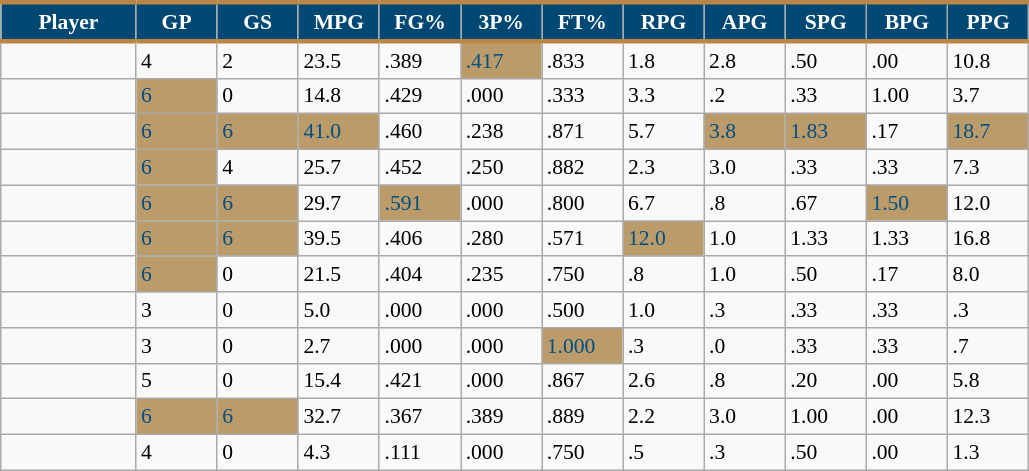<table class="wikitable sortable" style="font-size: 90%">
<tr>
<th style="background: #004874 ; color:#FFFFFF; border-top:#BA8545 3px solid; border-bottom:#BA8545 3px solid;"  width="10%">Player</th>
<th style="background: #004874 ; color:#FFFFFF; border-top:#BA8545 3px solid; border-bottom:#BA8545 3px solid;" width="6%">GP</th>
<th style="background: #004874 ; color:#FFFFFF; border-top:#BA8545 3px solid; border-bottom:#BA8545 3px solid;" width="6%">GS</th>
<th style="background: #004874 ; color:#FFFFFF; border-top:#BA8545 3px solid; border-bottom:#BA8545 3px solid;" width="6%">MPG</th>
<th style="background: #004874 ; color:#FFFFFF; border-top:#BA8545 3px solid; border-bottom:#BA8545 3px solid;" width="6%">FG%</th>
<th style="background: #004874 ; color:#FFFFFF; border-top:#BA8545 3px solid; border-bottom:#BA8545 3px solid;" width="6%">3P%</th>
<th style="background: #004874 ; color:#FFFFFF; border-top:#BA8545 3px solid; border-bottom:#BA8545 3px solid;" width="6%">FT%</th>
<th style="background: #004874 ; color:#FFFFFF; border-top:#BA8545 3px solid; border-bottom:#BA8545 3px solid;" width="6%">RPG</th>
<th style="background: #004874 ; color:#FFFFFF; border-top:#BA8545 3px solid; border-bottom:#BA8545 3px solid;" width="6%">APG</th>
<th style="background: #004874 ; color:#FFFFFF; border-top:#BA8545 3px solid; border-bottom:#BA8545 3px solid;" width="6%">SPG</th>
<th style="background: #004874 ; color:#FFFFFF; border-top:#BA8545 3px solid; border-bottom:#BA8545 3px solid;" width="6%">BPG</th>
<th style="background: #004874 ; color:#FFFFFF; border-top:#BA8545 3px solid; border-bottom:#BA8545 3px solid;" width="6%">PPG</th>
</tr>
<tr>
<td></td>
<td>4</td>
<td>2</td>
<td>23.5</td>
<td>.389</td>
<td style="background:#bc9b6a;color:#004f83;">.417</td>
<td>.833</td>
<td>1.8</td>
<td>2.8</td>
<td>.50</td>
<td>.00</td>
<td>10.8</td>
</tr>
<tr>
<td></td>
<td style="background:#bc9b6a;color:#004f83;">6</td>
<td>0</td>
<td>14.8</td>
<td>.429</td>
<td>.000</td>
<td>.333</td>
<td>3.3</td>
<td>.2</td>
<td>.33</td>
<td>1.00</td>
<td>3.7</td>
</tr>
<tr>
<td></td>
<td style="background:#bc9b6a;color:#004f83;">6</td>
<td style="background:#bc9b6a;color:#004f83;">6</td>
<td style="background:#bc9b6a;color:#004f83;">41.0</td>
<td>.460</td>
<td>.238</td>
<td>.871</td>
<td>5.7</td>
<td style="background:#bc9b6a;color:#004f83;">3.8</td>
<td style="background:#bc9b6a;color:#004f83;">1.83</td>
<td>.17</td>
<td style="background:#bc9b6a;color:#004f83;">18.7</td>
</tr>
<tr>
<td></td>
<td style="background:#bc9b6a;color:#004f83;">6</td>
<td>4</td>
<td>25.7</td>
<td>.452</td>
<td>.250</td>
<td>.882</td>
<td>2.3</td>
<td>3.0</td>
<td>.33</td>
<td>.33</td>
<td>7.3</td>
</tr>
<tr>
<td></td>
<td style="background:#bc9b6a;color:#004f83;">6</td>
<td style="background:#bc9b6a;color:#004f83;">6</td>
<td>29.7</td>
<td style="background:#bc9b6a;color:#004f83;">.591</td>
<td>.000</td>
<td>.800</td>
<td>6.7</td>
<td>.8</td>
<td>.67</td>
<td style="background:#bc9b6a;color:#004f83;">1.50</td>
<td>12.0</td>
</tr>
<tr>
<td></td>
<td style="background:#bc9b6a;color:#004f83;">6</td>
<td style="background:#bc9b6a;color:#004f83;">6</td>
<td>39.5</td>
<td>.406</td>
<td>.280</td>
<td>.571</td>
<td style="background:#bc9b6a;color:#004f83;">12.0</td>
<td>1.0</td>
<td>1.33</td>
<td>1.33</td>
<td>16.8</td>
</tr>
<tr>
<td></td>
<td style="background:#bc9b6a;color:#004f83;">6</td>
<td>0</td>
<td>21.5</td>
<td>.404</td>
<td>.235</td>
<td>.750</td>
<td>.8</td>
<td>1.0</td>
<td>.50</td>
<td>.17</td>
<td>8.0</td>
</tr>
<tr>
<td></td>
<td>3</td>
<td>0</td>
<td>5.0</td>
<td>.000</td>
<td>.000</td>
<td>.500</td>
<td>1.0</td>
<td>.3</td>
<td>.33</td>
<td>.33</td>
<td>.3</td>
</tr>
<tr>
<td></td>
<td>3</td>
<td>0</td>
<td>2.7</td>
<td>.000</td>
<td>.000</td>
<td style="background:#bc9b6a;color:#004f83;">1.000</td>
<td>.3</td>
<td>.0</td>
<td>.33</td>
<td>.33</td>
<td>.7</td>
</tr>
<tr>
<td></td>
<td>5</td>
<td>0</td>
<td>15.4</td>
<td>.421</td>
<td>.000</td>
<td>.867</td>
<td>2.6</td>
<td>.8</td>
<td>.20</td>
<td>.00</td>
<td>5.8</td>
</tr>
<tr>
<td></td>
<td style="background:#bc9b6a;color:#004f83;">6</td>
<td style="background:#bc9b6a;color:#004f83;">6</td>
<td>32.7</td>
<td>.367</td>
<td>.389</td>
<td>.889</td>
<td>2.2</td>
<td>3.0</td>
<td>1.00</td>
<td>.00</td>
<td>12.3</td>
</tr>
<tr>
<td></td>
<td>4</td>
<td>0</td>
<td>4.3</td>
<td>.111</td>
<td>.000</td>
<td>.750</td>
<td>.5</td>
<td>.3</td>
<td>.50</td>
<td>.00</td>
<td>1.3</td>
</tr>
</table>
